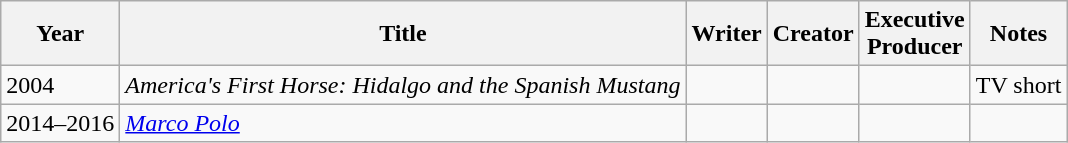<table class="wikitable">
<tr>
<th>Year</th>
<th>Title</th>
<th>Writer</th>
<th>Creator</th>
<th>Executive<br>Producer</th>
<th>Notes</th>
</tr>
<tr>
<td>2004</td>
<td><em>America's First Horse: Hidalgo and the Spanish Mustang</em></td>
<td></td>
<td></td>
<td></td>
<td>TV short</td>
</tr>
<tr>
<td>2014–2016</td>
<td><em><a href='#'>Marco Polo</a></em></td>
<td></td>
<td></td>
<td></td>
<td></td>
</tr>
</table>
